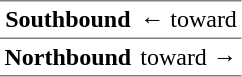<table border="1" cellspacing="0" cellpadding="3" frame="hsides" rules="rows">
<tr>
<th><span>Southbound</span></th>
<td>←  toward </td>
</tr>
<tr>
<th><span>Northbound</span></th>
<td>  toward  →</td>
</tr>
</table>
